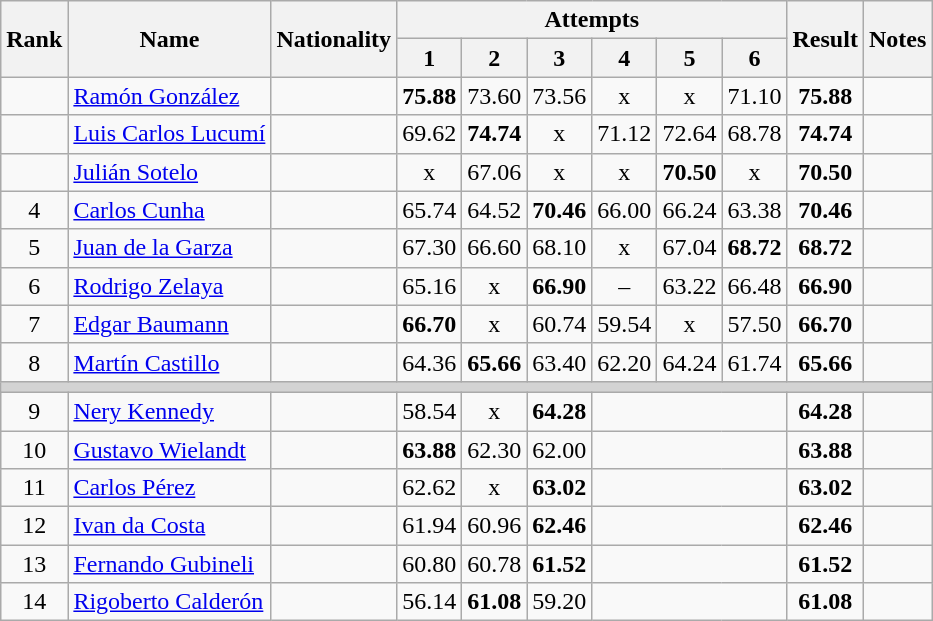<table class="wikitable sortable" style="text-align:center">
<tr>
<th rowspan=2>Rank</th>
<th rowspan=2>Name</th>
<th rowspan=2>Nationality</th>
<th colspan=6>Attempts</th>
<th rowspan=2>Result</th>
<th rowspan=2>Notes</th>
</tr>
<tr>
<th>1</th>
<th>2</th>
<th>3</th>
<th>4</th>
<th>5</th>
<th>6</th>
</tr>
<tr>
<td align=center></td>
<td align=left><a href='#'>Ramón González</a></td>
<td align=left></td>
<td><strong>75.88</strong></td>
<td>73.60</td>
<td>73.56</td>
<td>x</td>
<td>x</td>
<td>71.10</td>
<td><strong>75.88</strong></td>
<td></td>
</tr>
<tr>
<td align=center></td>
<td align=left><a href='#'>Luis Carlos Lucumí</a></td>
<td align=left></td>
<td>69.62</td>
<td><strong>74.74</strong></td>
<td>x</td>
<td>71.12</td>
<td>72.64</td>
<td>68.78</td>
<td><strong>74.74</strong></td>
<td></td>
</tr>
<tr>
<td align=center></td>
<td align=left><a href='#'>Julián Sotelo</a></td>
<td align=left></td>
<td>x</td>
<td>67.06</td>
<td>x</td>
<td>x</td>
<td><strong>70.50</strong></td>
<td>x</td>
<td><strong>70.50</strong></td>
<td></td>
</tr>
<tr>
<td align=center>4</td>
<td align=left><a href='#'>Carlos Cunha</a></td>
<td align=left></td>
<td>65.74</td>
<td>64.52</td>
<td><strong>70.46</strong></td>
<td>66.00</td>
<td>66.24</td>
<td>63.38</td>
<td><strong>70.46</strong></td>
<td></td>
</tr>
<tr>
<td align=center>5</td>
<td align=left><a href='#'>Juan de la Garza</a></td>
<td align=left></td>
<td>67.30</td>
<td>66.60</td>
<td>68.10</td>
<td>x</td>
<td>67.04</td>
<td><strong>68.72</strong></td>
<td><strong>68.72</strong></td>
<td></td>
</tr>
<tr>
<td align=center>6</td>
<td align=left><a href='#'>Rodrigo Zelaya</a></td>
<td align=left></td>
<td>65.16</td>
<td>x</td>
<td><strong>66.90</strong></td>
<td>–</td>
<td>63.22</td>
<td>66.48</td>
<td><strong>66.90</strong></td>
<td></td>
</tr>
<tr>
<td align=center>7</td>
<td align=left><a href='#'>Edgar Baumann</a></td>
<td align=left></td>
<td><strong>66.70</strong></td>
<td>x</td>
<td>60.74</td>
<td>59.54</td>
<td>x</td>
<td>57.50</td>
<td><strong>66.70</strong></td>
<td></td>
</tr>
<tr>
<td align=center>8</td>
<td align=left><a href='#'>Martín Castillo</a></td>
<td align=left></td>
<td>64.36</td>
<td><strong>65.66</strong></td>
<td>63.40</td>
<td>62.20</td>
<td>64.24</td>
<td>61.74</td>
<td><strong>65.66</strong></td>
<td></td>
</tr>
<tr>
<td colspan=11 bgcolor=lightgray></td>
</tr>
<tr>
<td align=center>9</td>
<td align=left><a href='#'>Nery Kennedy</a></td>
<td align=left></td>
<td>58.54</td>
<td>x</td>
<td><strong>64.28</strong></td>
<td colspan=3></td>
<td><strong>64.28</strong></td>
<td></td>
</tr>
<tr>
<td align=center>10</td>
<td align=left><a href='#'>Gustavo Wielandt</a></td>
<td align=left></td>
<td><strong>63.88</strong></td>
<td>62.30</td>
<td>62.00</td>
<td colspan=3></td>
<td><strong>63.88</strong></td>
<td></td>
</tr>
<tr>
<td align=center>11</td>
<td align=left><a href='#'>Carlos Pérez</a></td>
<td align=left></td>
<td>62.62</td>
<td>x</td>
<td><strong>63.02</strong></td>
<td colspan=3></td>
<td><strong>63.02</strong></td>
<td></td>
</tr>
<tr>
<td align=center>12</td>
<td align=left><a href='#'>Ivan da Costa</a></td>
<td align=left></td>
<td>61.94</td>
<td>60.96</td>
<td><strong>62.46</strong></td>
<td colspan=3></td>
<td><strong>62.46</strong></td>
<td></td>
</tr>
<tr>
<td align=center>13</td>
<td align=left><a href='#'>Fernando Gubineli</a></td>
<td align=left></td>
<td>60.80</td>
<td>60.78</td>
<td><strong>61.52</strong></td>
<td colspan=3></td>
<td><strong>61.52</strong></td>
<td></td>
</tr>
<tr>
<td align=center>14</td>
<td align=left><a href='#'>Rigoberto Calderón</a></td>
<td align=left></td>
<td>56.14</td>
<td><strong>61.08</strong></td>
<td>59.20</td>
<td colspan=3></td>
<td><strong>61.08</strong></td>
<td></td>
</tr>
</table>
